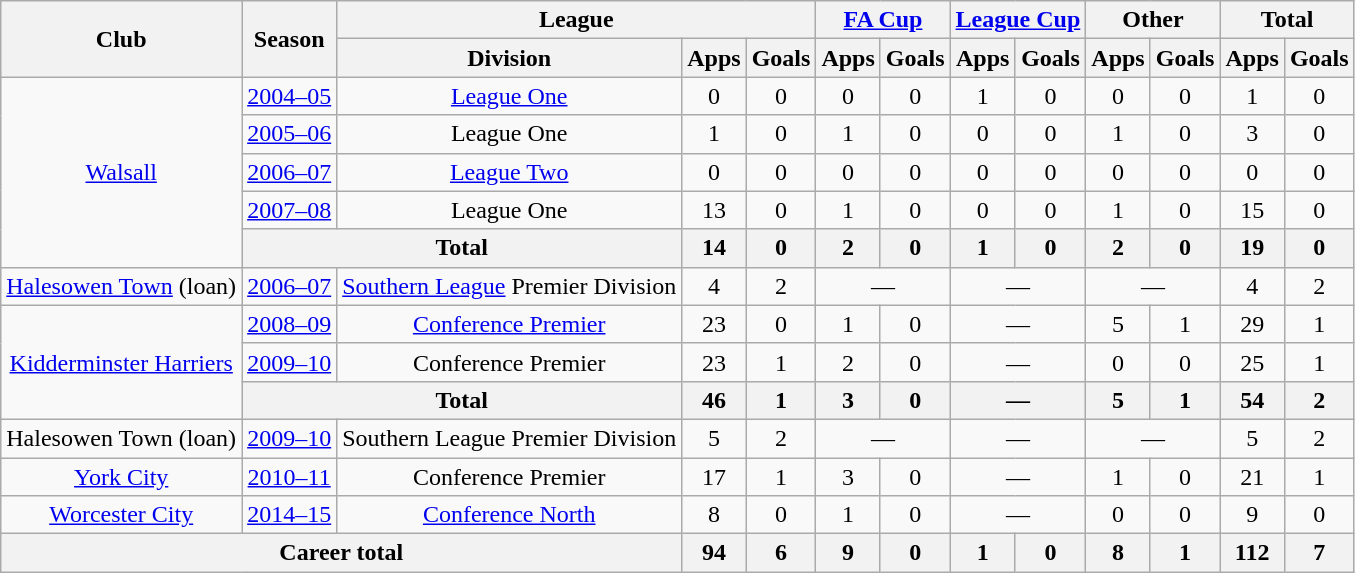<table class="wikitable" style="text-align:center">
<tr>
<th rowspan="2">Club</th>
<th rowspan="2">Season</th>
<th colspan="3">League</th>
<th colspan="2"><a href='#'>FA Cup</a></th>
<th colspan="2"><a href='#'>League Cup</a></th>
<th colspan="2">Other</th>
<th colspan="2">Total</th>
</tr>
<tr>
<th>Division</th>
<th>Apps</th>
<th>Goals</th>
<th>Apps</th>
<th>Goals</th>
<th>Apps</th>
<th>Goals</th>
<th>Apps</th>
<th>Goals</th>
<th>Apps</th>
<th>Goals</th>
</tr>
<tr>
<td rowspan="5"><a href='#'>Walsall</a></td>
<td><a href='#'>2004–05</a></td>
<td><a href='#'>League One</a></td>
<td>0</td>
<td>0</td>
<td>0</td>
<td>0</td>
<td>1</td>
<td>0</td>
<td>0</td>
<td>0</td>
<td>1</td>
<td>0</td>
</tr>
<tr>
<td><a href='#'>2005–06</a></td>
<td>League One</td>
<td>1</td>
<td>0</td>
<td>1</td>
<td>0</td>
<td>0</td>
<td>0</td>
<td>1</td>
<td>0</td>
<td>3</td>
<td>0</td>
</tr>
<tr>
<td><a href='#'>2006–07</a></td>
<td><a href='#'>League Two</a></td>
<td>0</td>
<td>0</td>
<td>0</td>
<td>0</td>
<td>0</td>
<td>0</td>
<td>0</td>
<td>0</td>
<td>0</td>
<td>0</td>
</tr>
<tr>
<td><a href='#'>2007–08</a></td>
<td>League One</td>
<td>13</td>
<td>0</td>
<td>1</td>
<td>0</td>
<td>0</td>
<td>0</td>
<td>1</td>
<td>0</td>
<td>15</td>
<td>0</td>
</tr>
<tr>
<th colspan="2">Total</th>
<th>14</th>
<th>0</th>
<th>2</th>
<th>0</th>
<th>1</th>
<th>0</th>
<th>2</th>
<th>0</th>
<th>19</th>
<th>0</th>
</tr>
<tr>
<td><a href='#'>Halesowen Town</a> (loan)</td>
<td><a href='#'>2006–07</a></td>
<td><a href='#'>Southern League</a> Premier Division</td>
<td>4</td>
<td>2</td>
<td colspan="2">—</td>
<td colspan="2">—</td>
<td colspan="2">—</td>
<td>4</td>
<td>2</td>
</tr>
<tr>
<td rowspan="3"><a href='#'>Kidderminster Harriers</a></td>
<td><a href='#'>2008–09</a></td>
<td><a href='#'>Conference Premier</a></td>
<td>23</td>
<td>0</td>
<td>1</td>
<td>0</td>
<td colspan="2">—</td>
<td>5</td>
<td>1</td>
<td>29</td>
<td>1</td>
</tr>
<tr>
<td><a href='#'>2009–10</a></td>
<td>Conference Premier</td>
<td>23</td>
<td>1</td>
<td>2</td>
<td>0</td>
<td colspan="2">—</td>
<td>0</td>
<td>0</td>
<td>25</td>
<td>1</td>
</tr>
<tr>
<th colspan="2">Total</th>
<th>46</th>
<th>1</th>
<th>3</th>
<th>0</th>
<th colspan="2">—</th>
<th>5</th>
<th>1</th>
<th>54</th>
<th>2</th>
</tr>
<tr>
<td>Halesowen Town (loan)</td>
<td><a href='#'>2009–10</a></td>
<td>Southern League Premier Division</td>
<td>5</td>
<td>2</td>
<td colspan="2">—</td>
<td colspan="2">—</td>
<td colspan="2">—</td>
<td>5</td>
<td>2</td>
</tr>
<tr>
<td><a href='#'>York City</a></td>
<td><a href='#'>2010–11</a></td>
<td>Conference Premier</td>
<td>17</td>
<td>1</td>
<td>3</td>
<td>0</td>
<td colspan="2">—</td>
<td>1</td>
<td>0</td>
<td>21</td>
<td>1</td>
</tr>
<tr>
<td><a href='#'>Worcester City</a></td>
<td><a href='#'>2014–15</a></td>
<td><a href='#'>Conference North</a></td>
<td>8</td>
<td>0</td>
<td>1</td>
<td>0</td>
<td colspan="2">—</td>
<td>0</td>
<td>0</td>
<td>9</td>
<td>0</td>
</tr>
<tr>
<th colspan="3">Career total</th>
<th>94</th>
<th>6</th>
<th>9</th>
<th>0</th>
<th>1</th>
<th>0</th>
<th>8</th>
<th>1</th>
<th>112</th>
<th>7</th>
</tr>
</table>
